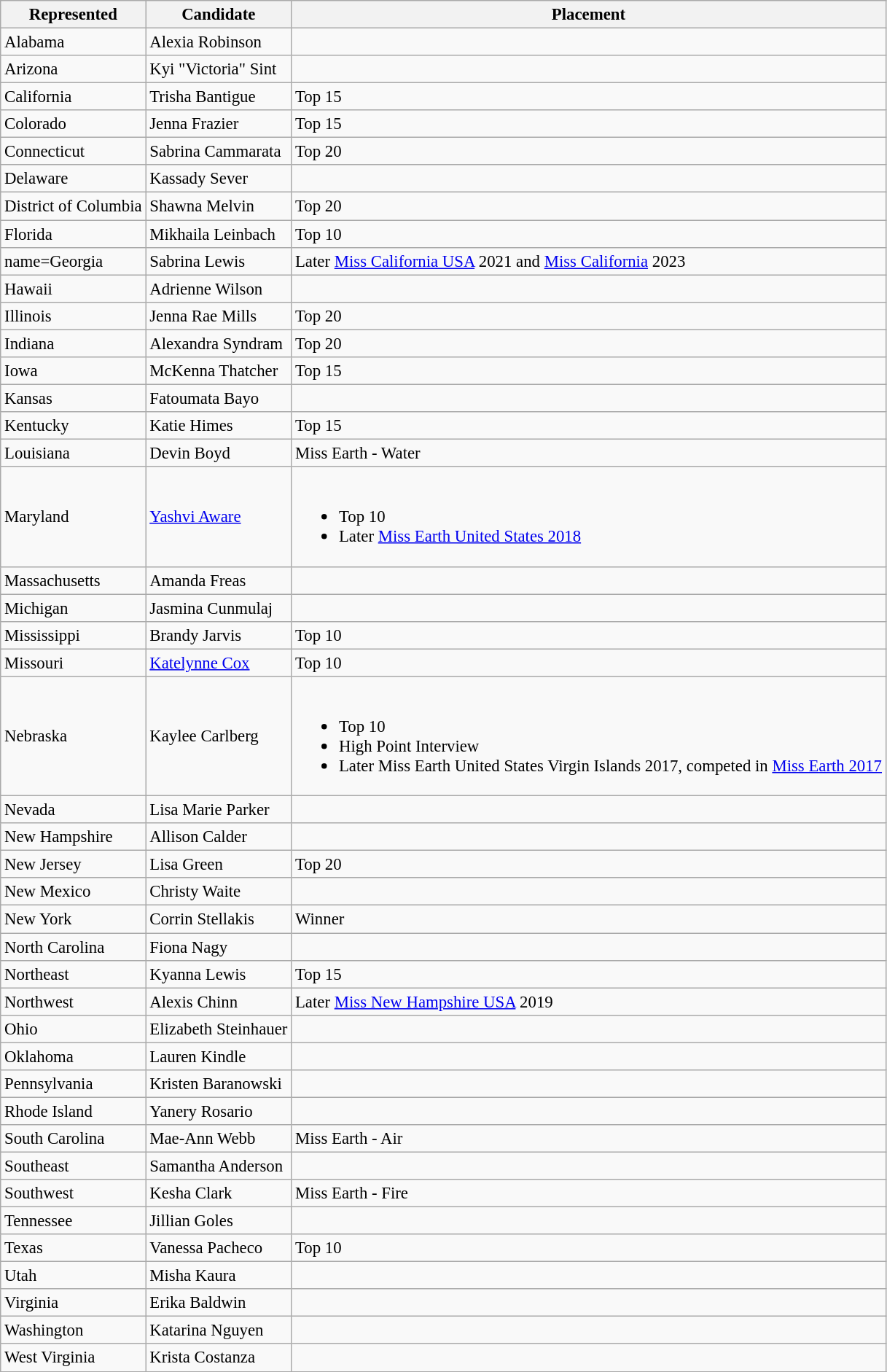<table class="wikitable sortable" style="font-size: 95%;">
<tr>
<th>Represented</th>
<th>Candidate</th>
<th>Placement</th>
</tr>
<tr>
<td>Alabama</td>
<td>Alexia Robinson</td>
<td></td>
</tr>
<tr>
<td>Arizona</td>
<td>Kyi "Victoria" Sint</td>
<td></td>
</tr>
<tr>
<td>California</td>
<td>Trisha Bantigue</td>
<td>Top 15</td>
</tr>
<tr>
<td>Colorado</td>
<td>Jenna Frazier</td>
<td>Top 15</td>
</tr>
<tr>
<td>Connecticut</td>
<td>Sabrina Cammarata</td>
<td>Top 20</td>
</tr>
<tr>
<td>Delaware</td>
<td>Kassady Sever</td>
<td></td>
</tr>
<tr>
<td>District of Columbia</td>
<td>Shawna Melvin</td>
<td>Top 20</td>
</tr>
<tr>
<td>Florida</td>
<td>Mikhaila Leinbach</td>
<td>Top 10</td>
</tr>
<tr>
<td Georgia (U.S. state)>name=Georgia</td>
<td>Sabrina Lewis</td>
<td>Later <a href='#'>Miss California USA</a> 2021 and <a href='#'>Miss California</a> 2023</td>
</tr>
<tr>
<td>Hawaii</td>
<td>Adrienne Wilson</td>
<td></td>
</tr>
<tr>
<td>Illinois</td>
<td>Jenna Rae Mills</td>
<td>Top 20</td>
</tr>
<tr>
<td>Indiana</td>
<td>Alexandra Syndram</td>
<td>Top 20</td>
</tr>
<tr>
<td>Iowa</td>
<td>McKenna Thatcher</td>
<td>Top 15</td>
</tr>
<tr>
<td>Kansas</td>
<td>Fatoumata Bayo</td>
<td></td>
</tr>
<tr>
<td>Kentucky</td>
<td>Katie Himes</td>
<td>Top 15</td>
</tr>
<tr>
<td>Louisiana</td>
<td>Devin Boyd</td>
<td>Miss Earth - Water</td>
</tr>
<tr>
<td>Maryland</td>
<td><a href='#'>Yashvi Aware</a></td>
<td><br><ul><li>Top 10</li><li>Later <a href='#'>Miss Earth United States 2018</a></li></ul></td>
</tr>
<tr>
<td>Massachusetts</td>
<td>Amanda Freas</td>
<td></td>
</tr>
<tr>
<td>Michigan</td>
<td>Jasmina Cunmulaj</td>
<td></td>
</tr>
<tr>
<td>Mississippi</td>
<td>Brandy Jarvis</td>
<td>Top 10</td>
</tr>
<tr>
<td>Missouri</td>
<td><a href='#'>Katelynne Cox</a></td>
<td>Top 10</td>
</tr>
<tr>
<td>Nebraska</td>
<td>Kaylee Carlberg</td>
<td><br><ul><li>Top 10</li><li>High Point Interview</li><li>Later Miss Earth United States Virgin Islands 2017, competed in <a href='#'>Miss Earth 2017</a></li></ul></td>
</tr>
<tr>
<td>Nevada</td>
<td>Lisa Marie Parker</td>
<td></td>
</tr>
<tr>
<td>New Hampshire</td>
<td>Allison Calder</td>
<td></td>
</tr>
<tr>
<td>New Jersey</td>
<td>Lisa Green</td>
<td>Top 20</td>
</tr>
<tr>
<td>New Mexico</td>
<td>Christy Waite</td>
<td></td>
</tr>
<tr>
<td>New York</td>
<td>Corrin Stellakis</td>
<td>Winner</td>
</tr>
<tr>
<td>North Carolina</td>
<td>Fiona Nagy</td>
<td></td>
</tr>
<tr>
<td>Northeast</td>
<td>Kyanna Lewis</td>
<td>Top 15</td>
</tr>
<tr>
<td>Northwest</td>
<td>Alexis Chinn</td>
<td>Later <a href='#'>Miss New Hampshire USA</a> 2019</td>
</tr>
<tr>
<td>Ohio</td>
<td>Elizabeth Steinhauer</td>
<td></td>
</tr>
<tr>
<td>Oklahoma</td>
<td>Lauren Kindle</td>
<td></td>
</tr>
<tr>
<td>Pennsylvania</td>
<td>Kristen Baranowski</td>
<td></td>
</tr>
<tr>
<td>Rhode Island</td>
<td>Yanery Rosario</td>
<td></td>
</tr>
<tr>
<td>South Carolina</td>
<td>Mae-Ann Webb</td>
<td>Miss Earth - Air</td>
</tr>
<tr>
<td>Southeast</td>
<td>Samantha Anderson</td>
<td></td>
</tr>
<tr>
<td>Southwest</td>
<td>Kesha Clark</td>
<td>Miss Earth - Fire</td>
</tr>
<tr>
<td>Tennessee</td>
<td>Jillian Goles</td>
<td></td>
</tr>
<tr>
<td>Texas</td>
<td>Vanessa Pacheco</td>
<td>Top 10</td>
</tr>
<tr>
<td>Utah</td>
<td>Misha Kaura</td>
<td></td>
</tr>
<tr>
<td>Virginia</td>
<td>Erika Baldwin</td>
<td></td>
</tr>
<tr>
<td>Washington</td>
<td>Katarina Nguyen</td>
<td></td>
</tr>
<tr>
<td>West Virginia</td>
<td>Krista Costanza</td>
<td></td>
</tr>
<tr>
</tr>
</table>
